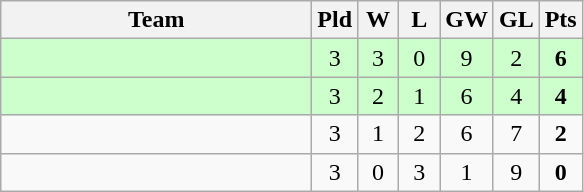<table class="wikitable" style="text-align:center">
<tr>
<th width=200>Team</th>
<th width=20>Pld</th>
<th width=20>W</th>
<th width=20>L</th>
<th width=20>GW</th>
<th width=20>GL</th>
<th width=20>Pts</th>
</tr>
<tr bgcolor=#ccffcc>
<td style="text-align:left;"></td>
<td>3</td>
<td>3</td>
<td>0</td>
<td>9</td>
<td>2</td>
<td><strong>6</strong></td>
</tr>
<tr bgcolor=#ccffcc>
<td style="text-align:left;"></td>
<td>3</td>
<td>2</td>
<td>1</td>
<td>6</td>
<td>4</td>
<td><strong>4</strong></td>
</tr>
<tr>
<td style="text-align:left;"></td>
<td>3</td>
<td>1</td>
<td>2</td>
<td>6</td>
<td>7</td>
<td><strong>2</strong></td>
</tr>
<tr>
<td style="text-align:left;"></td>
<td>3</td>
<td>0</td>
<td>3</td>
<td>1</td>
<td>9</td>
<td><strong>0</strong></td>
</tr>
</table>
